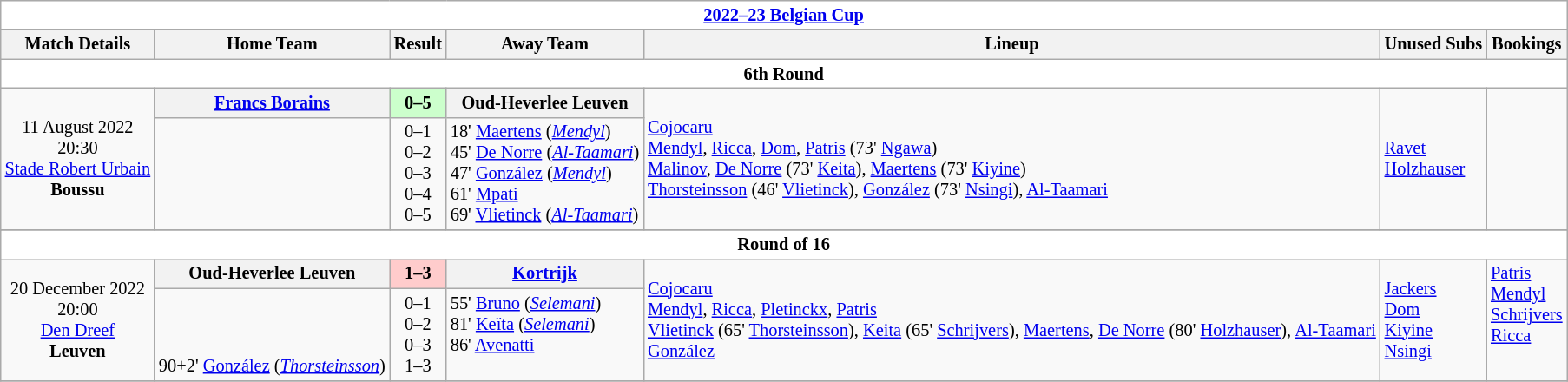<table class="wikitable" style="font-size:85%">
<tr>
<td colspan="7" align="center" style="background:white;"><strong><a href='#'>2022–23 Belgian Cup</a></strong></td>
</tr>
<tr>
<th>Match Details</th>
<th>Home Team</th>
<th>Result</th>
<th>Away Team</th>
<th>Lineup</th>
<th>Unused Subs</th>
<th>Bookings</th>
</tr>
<tr>
<td style="background:white;" align="center" colspan="7"><strong>6th Round</strong></td>
</tr>
<tr>
<td rowspan="2" align="center">11 August 2022<br>20:30<br><a href='#'>Stade Robert Urbain</a><br><strong>Boussu</strong><br></td>
<th><strong><a href='#'>Francs Borains</a></strong></th>
<th style="background: #CCFFCC;">0–5</th>
<th><strong>Oud-Heverlee Leuven</strong></th>
<td rowspan="2"><a href='#'>Cojocaru</a><br><a href='#'>Mendyl</a>, <a href='#'>Ricca</a>, <a href='#'>Dom</a>, <a href='#'>Patris</a> (73' <a href='#'>Ngawa</a>)<br><a href='#'>Malinov</a>, <a href='#'>De Norre</a> (73' <a href='#'>Keita</a>), <a href='#'>Maertens</a> (73' <a href='#'>Kiyine</a>)<br><a href='#'>Thorsteinsson</a> (46' <a href='#'>Vlietinck</a>), <a href='#'>González</a> (73' <a href='#'>Nsingi</a>), <a href='#'>Al-Taamari</a></td>
<td rowspan="2"><a href='#'>Ravet</a><br><a href='#'>Holzhauser</a></td>
<td rowspan="2" valign="top"></td>
</tr>
<tr valign="top">
<td align="right"></td>
<td align="center">0–1<br>0–2<br>0–3<br>0–4<br>0–5</td>
<td>18' <a href='#'>Maertens</a> (<em><a href='#'>Mendyl</a></em>)<br>45' <a href='#'>De Norre</a> (<em><a href='#'>Al-Taamari</a></em>)<br>47' <a href='#'>González</a> (<em><a href='#'>Mendyl</a></em>)<br>61' <a href='#'>Mpati</a> <br>69' <a href='#'>Vlietinck</a> (<em><a href='#'>Al-Taamari</a></em>)</td>
</tr>
<tr>
</tr>
<tr>
<td style="background:white;" align="center" colspan="7"><strong>Round of 16</strong></td>
</tr>
<tr>
<td rowspan="2" align="center">20 December 2022<br>20:00<br><a href='#'>Den Dreef</a><br><strong>Leuven</strong><br></td>
<th><strong>Oud-Heverlee Leuven</strong></th>
<th style="background: #FFCCCC;">1–3</th>
<th><strong><a href='#'>Kortrijk</a></strong></th>
<td rowspan="2"><a href='#'>Cojocaru</a><br><a href='#'>Mendyl</a>, <a href='#'>Ricca</a>, <a href='#'>Pletinckx</a>, <a href='#'>Patris</a><br><a href='#'>Vlietinck</a> (65' <a href='#'>Thorsteinsson</a>), <a href='#'>Keita</a> (65' <a href='#'>Schrijvers</a>), <a href='#'>Maertens</a>, <a href='#'>De Norre</a> (80' <a href='#'>Holzhauser</a>), <a href='#'>Al-Taamari</a><br><a href='#'>González</a></td>
<td rowspan="2"><a href='#'>Jackers</a><br><a href='#'>Dom</a><br><a href='#'>Kiyine</a><br><a href='#'>Nsingi</a></td>
<td rowspan="2" valign="top"> <a href='#'>Patris</a><br> <a href='#'>Mendyl</a><br> <a href='#'>Schrijvers</a><br> <a href='#'>Ricca</a></td>
</tr>
<tr valign="top">
<td align="right"><br><br><br>90+2' <a href='#'>González</a> (<em><a href='#'>Thorsteinsson</a></em>)</td>
<td align="center">0–1<br>0–2<br>0–3<br>1–3</td>
<td>55' <a href='#'>Bruno</a> (<em><a href='#'>Selemani</a></em>)<br>81' <a href='#'>Keïta</a> (<em><a href='#'>Selemani</a></em>)<br>86' <a href='#'>Avenatti</a></td>
</tr>
<tr>
</tr>
</table>
